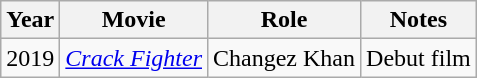<table class="wikitable">
<tr>
<th>Year</th>
<th>Movie</th>
<th>Role</th>
<th>Notes</th>
</tr>
<tr>
<td>2019</td>
<td><em><a href='#'>Crack Fighter</a></em></td>
<td>Changez Khan</td>
<td>Debut film</td>
</tr>
</table>
